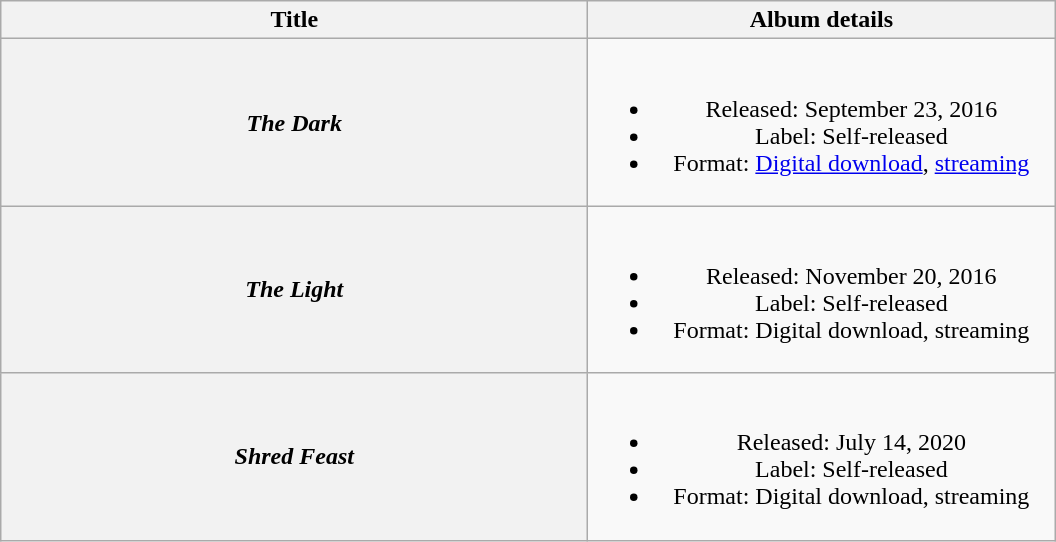<table class="wikitable plainrowheaders" style="text-align:center">
<tr>
<th scope="col" rowspan="1" style="width:24em;">Title</th>
<th scope="col" rowspan="1" style="width:19em;">Album details</th>
</tr>
<tr>
<th scope="row"><em>The Dark</em></th>
<td><br><ul><li>Released: September 23, 2016</li><li>Label: Self-released</li><li>Format: <a href='#'>Digital download</a>, <a href='#'>streaming</a></li></ul></td>
</tr>
<tr>
<th scope="row"><em>The Light</em></th>
<td><br><ul><li>Released: November 20, 2016</li><li>Label: Self-released</li><li>Format: Digital download, streaming</li></ul></td>
</tr>
<tr>
<th scope="row"><em>Shred Feast</em></th>
<td><br><ul><li>Released: July 14, 2020</li><li>Label: Self-released</li><li>Format: Digital download, streaming</li></ul></td>
</tr>
</table>
